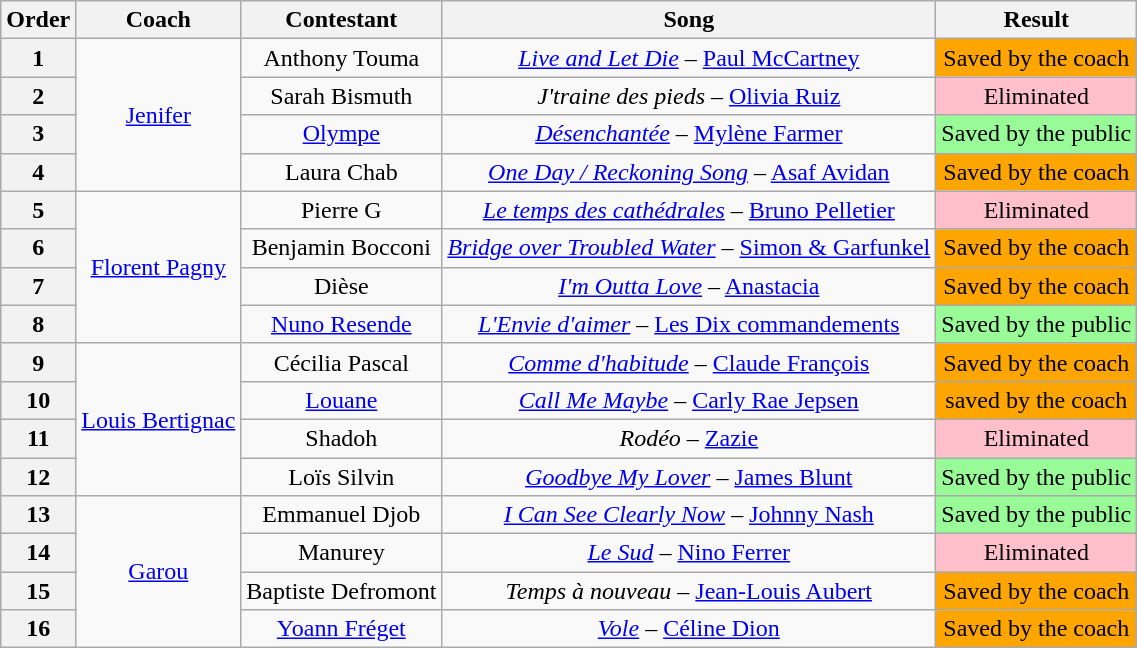<table class="wikitable sortable" style="text-align: center; width: auto;">
<tr>
<th>Order</th>
<th>Coach</th>
<th>Contestant</th>
<th>Song</th>
<th>Result</th>
</tr>
<tr>
<th>1</th>
<td rowspan=4><a href='#'>Jenifer</a></td>
<td>Anthony Touma</td>
<td><em><a href='#'>Live and Let Die</a></em> – <a href='#'>Paul McCartney</a></td>
<td style="background:orange">Saved by the coach</td>
</tr>
<tr>
<th>2</th>
<td>Sarah Bismuth</td>
<td><em>J'traine des pieds</em> – <a href='#'>Olivia Ruiz</a></td>
<td style="background:pink">Eliminated</td>
</tr>
<tr>
<th>3</th>
<td><a href='#'>Olympe</a></td>
<td><em><a href='#'>Désenchantée</a></em> – <a href='#'>Mylène Farmer</a></td>
<td style="background:palegreen">Saved by the public</td>
</tr>
<tr>
<th>4</th>
<td>Laura Chab</td>
<td><em><a href='#'>One Day / Reckoning Song</a></em> – <a href='#'>Asaf Avidan</a></td>
<td style="background:orange">Saved by the coach</td>
</tr>
<tr>
<th>5</th>
<td rowspan=4><a href='#'>Florent Pagny</a></td>
<td>Pierre G</td>
<td><em><a href='#'>Le temps des cathédrales</a></em> – <a href='#'>Bruno Pelletier</a></td>
<td style="background:pink">Eliminated</td>
</tr>
<tr>
<th>6</th>
<td>Benjamin Bocconi</td>
<td><em><a href='#'>Bridge over Troubled Water</a></em> – <a href='#'>Simon & Garfunkel</a></td>
<td style="background:orange">Saved by the coach</td>
</tr>
<tr>
<th>7</th>
<td>Dièse</td>
<td><em><a href='#'>I'm Outta Love</a></em> – <a href='#'>Anastacia</a></td>
<td style="background:orange">Saved by the coach</td>
</tr>
<tr>
<th>8</th>
<td><a href='#'>Nuno Resende</a></td>
<td><em><a href='#'>L'Envie d'aimer</a></em> – <a href='#'>Les Dix commandements</a></td>
<td style="background:palegreen">Saved by the public</td>
</tr>
<tr>
<th>9</th>
<td rowspan=4><a href='#'>Louis Bertignac</a></td>
<td>Cécilia Pascal</td>
<td><em><a href='#'>Comme d'habitude</a></em> – <a href='#'>Claude François</a></td>
<td style="background:orange">Saved by the coach</td>
</tr>
<tr>
<th>10</th>
<td><a href='#'>Louane</a></td>
<td><em><a href='#'>Call Me Maybe</a></em> – <a href='#'>Carly Rae Jepsen</a></td>
<td style="background:orange">saved by the coach</td>
</tr>
<tr>
<th>11</th>
<td>Shadoh</td>
<td><em>Rodéo</em> – <a href='#'>Zazie</a></td>
<td style="background:pink">Eliminated</td>
</tr>
<tr>
<th>12</th>
<td>Loïs Silvin</td>
<td><em><a href='#'>Goodbye My Lover</a></em> – <a href='#'>James Blunt</a></td>
<td style="background:palegreen">Saved by the public</td>
</tr>
<tr>
<th>13</th>
<td rowspan=4><a href='#'>Garou</a></td>
<td>Emmanuel Djob</td>
<td><em><a href='#'>I Can See Clearly Now</a></em> – <a href='#'>Johnny Nash</a></td>
<td style="background:palegreen">Saved by the public</td>
</tr>
<tr>
<th>14</th>
<td>Manurey</td>
<td><em><a href='#'>Le Sud</a></em> – <a href='#'>Nino Ferrer</a></td>
<td style="background:pink">Eliminated</td>
</tr>
<tr>
<th>15</th>
<td>Baptiste Defromont</td>
<td><em>Temps à nouveau</em> – <a href='#'>Jean-Louis Aubert</a></td>
<td style="background:orange">Saved by the coach</td>
</tr>
<tr>
<th>16</th>
<td><a href='#'>Yoann Fréget</a></td>
<td><em><a href='#'>Vole</a></em> – <a href='#'>Céline Dion</a></td>
<td style="background:orange">Saved by the coach</td>
</tr>
</table>
